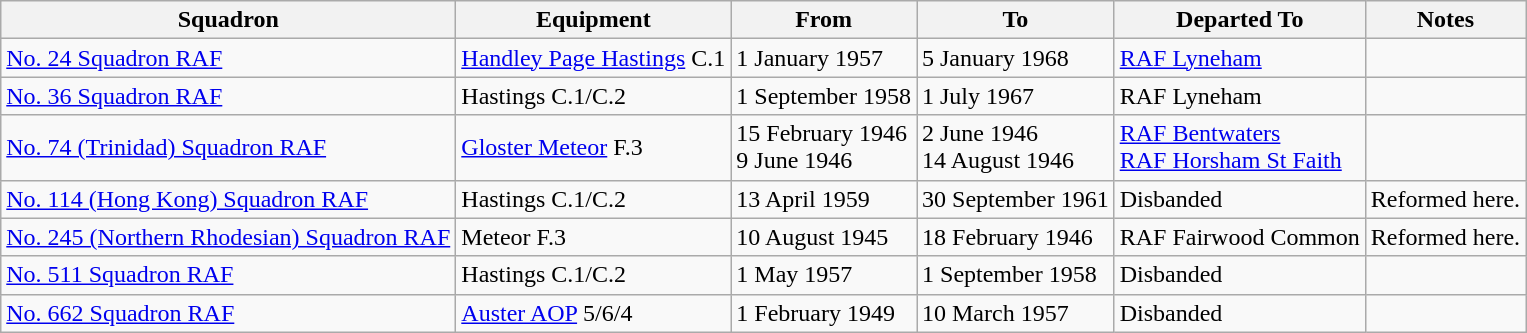<table class="wikitable sortable">
<tr>
<th>Squadron</th>
<th>Equipment</th>
<th>From</th>
<th>To</th>
<th>Departed To</th>
<th>Notes</th>
</tr>
<tr>
<td><a href='#'>No. 24 Squadron RAF</a></td>
<td><a href='#'>Handley Page Hastings</a> C.1</td>
<td>1 January 1957</td>
<td>5 January 1968</td>
<td><a href='#'>RAF Lyneham</a></td>
<td></td>
</tr>
<tr>
<td><a href='#'>No. 36 Squadron RAF</a></td>
<td>Hastings C.1/C.2</td>
<td>1 September 1958</td>
<td>1 July 1967</td>
<td>RAF Lyneham</td>
<td></td>
</tr>
<tr>
<td><a href='#'>No. 74 (Trinidad) Squadron RAF</a></td>
<td><a href='#'>Gloster Meteor</a> F.3</td>
<td>15 February 1946<br>9 June 1946</td>
<td>2 June 1946<br>14 August 1946</td>
<td><a href='#'>RAF Bentwaters</a><br><a href='#'>RAF Horsham St Faith</a></td>
<td></td>
</tr>
<tr>
<td><a href='#'>No. 114 (Hong Kong) Squadron RAF</a></td>
<td>Hastings C.1/C.2</td>
<td>13 April 1959</td>
<td>30 September 1961</td>
<td>Disbanded</td>
<td>Reformed here.</td>
</tr>
<tr>
<td><a href='#'>No. 245 (Northern Rhodesian) Squadron RAF</a></td>
<td>Meteor F.3</td>
<td>10 August 1945</td>
<td>18 February 1946</td>
<td>RAF Fairwood Common</td>
<td>Reformed here.</td>
</tr>
<tr>
<td><a href='#'>No. 511 Squadron RAF</a></td>
<td>Hastings C.1/C.2</td>
<td>1 May 1957</td>
<td>1 September 1958</td>
<td>Disbanded</td>
<td></td>
</tr>
<tr>
<td><a href='#'>No. 662 Squadron RAF</a></td>
<td><a href='#'>Auster AOP</a> 5/6/4</td>
<td>1 February 1949</td>
<td>10 March 1957</td>
<td>Disbanded</td>
<td></td>
</tr>
</table>
